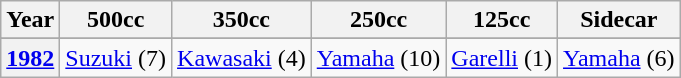<table class="wikitable">
<tr>
<th>Year</th>
<th>500cc</th>
<th>350cc</th>
<th>250cc</th>
<th>125cc</th>
<th>Sidecar</th>
</tr>
<tr>
</tr>
<tr>
<th><a href='#'>1982</a></th>
<td> <a href='#'>Suzuki</a> (7)</td>
<td> <a href='#'>Kawasaki</a> (4)</td>
<td> <a href='#'>Yamaha</a> (10)</td>
<td> <a href='#'>Garelli</a> (1)</td>
<td> <a href='#'>Yamaha</a> (6)</td>
</tr>
</table>
